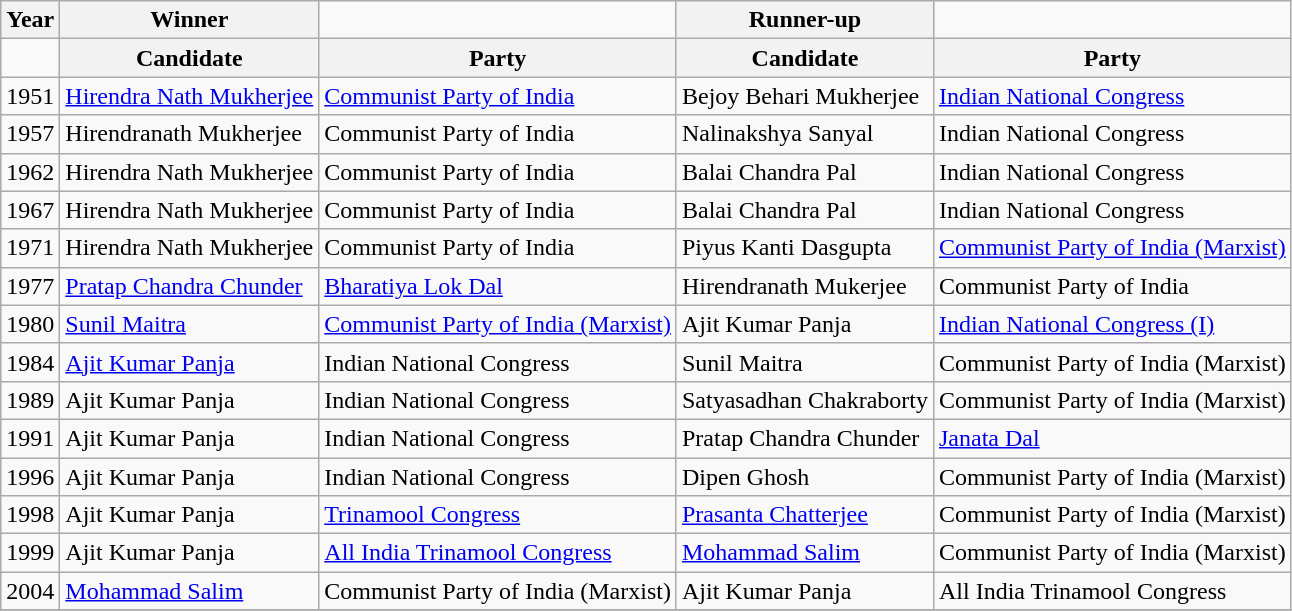<table class="wikitable">
<tr>
<th>Year</th>
<th>Winner</th>
<td></td>
<th>Runner-up</th>
</tr>
<tr>
<td></td>
<th>Candidate</th>
<th>Party</th>
<th>Candidate</th>
<th>Party</th>
</tr>
<tr>
<td>1951</td>
<td><a href='#'>Hirendra Nath Mukherjee</a></td>
<td><a href='#'>Communist Party of India</a></td>
<td>Bejoy Behari Mukherjee</td>
<td><a href='#'>Indian National Congress</a></td>
</tr>
<tr>
<td>1957</td>
<td>Hirendranath Mukherjee</td>
<td>Communist Party of India</td>
<td>Nalinakshya Sanyal</td>
<td>Indian National Congress</td>
</tr>
<tr>
<td>1962</td>
<td>Hirendra Nath Mukherjee</td>
<td>Communist Party of India</td>
<td>Balai Chandra Pal</td>
<td>Indian National Congress</td>
</tr>
<tr>
<td>1967</td>
<td>Hirendra Nath Mukherjee</td>
<td>Communist Party of India</td>
<td>Balai Chandra Pal</td>
<td>Indian National Congress</td>
</tr>
<tr>
<td>1971</td>
<td>Hirendra Nath Mukherjee</td>
<td>Communist Party of India</td>
<td>Piyus Kanti Dasgupta</td>
<td><a href='#'>Communist Party of India (Marxist)</a></td>
</tr>
<tr>
<td>1977</td>
<td><a href='#'>Pratap Chandra Chunder</a></td>
<td><a href='#'>Bharatiya Lok Dal</a></td>
<td>Hirendranath Mukerjee</td>
<td>Communist Party of India</td>
</tr>
<tr>
<td>1980</td>
<td><a href='#'>Sunil Maitra</a></td>
<td><a href='#'>Communist Party of India (Marxist)</a></td>
<td>Ajit Kumar Panja</td>
<td><a href='#'>Indian National Congress (I)</a></td>
</tr>
<tr>
<td>1984</td>
<td><a href='#'>Ajit Kumar Panja</a></td>
<td>Indian National Congress</td>
<td>Sunil Maitra</td>
<td>Communist Party of India (Marxist)</td>
</tr>
<tr>
<td>1989</td>
<td>Ajit Kumar Panja</td>
<td>Indian National Congress</td>
<td>Satyasadhan Chakraborty</td>
<td>Communist Party of India (Marxist)</td>
</tr>
<tr>
<td>1991</td>
<td>Ajit Kumar Panja</td>
<td>Indian National Congress</td>
<td>Pratap Chandra Chunder</td>
<td><a href='#'>Janata Dal</a></td>
</tr>
<tr>
<td>1996</td>
<td>Ajit Kumar Panja</td>
<td>Indian National Congress</td>
<td>Dipen Ghosh</td>
<td>Communist Party of India (Marxist)</td>
</tr>
<tr>
<td>1998</td>
<td>Ajit Kumar Panja</td>
<td><a href='#'>Trinamool Congress</a></td>
<td><a href='#'>Prasanta Chatterjee</a></td>
<td>Communist Party of India (Marxist)</td>
</tr>
<tr>
<td>1999</td>
<td>Ajit Kumar Panja</td>
<td><a href='#'>All India Trinamool Congress</a></td>
<td><a href='#'>Mohammad Salim</a></td>
<td>Communist Party of India (Marxist)</td>
</tr>
<tr>
<td>2004</td>
<td><a href='#'>Mohammad Salim</a></td>
<td>Communist Party of India (Marxist)</td>
<td>Ajit Kumar Panja</td>
<td>All India Trinamool Congress</td>
</tr>
<tr>
</tr>
</table>
